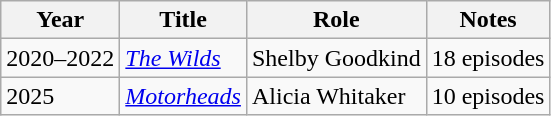<table class="wikitable sortable">
<tr>
<th>Year</th>
<th>Title</th>
<th>Role</th>
<th class="unsortable">Notes</th>
</tr>
<tr>
<td>2020–2022</td>
<td><em><a href='#'>The Wilds</a></em></td>
<td>Shelby Goodkind</td>
<td>18 episodes</td>
</tr>
<tr>
<td>2025</td>
<td><em><a href='#'>Motorheads</a></em></td>
<td>Alicia Whitaker</td>
<td>10 episodes</td>
</tr>
</table>
